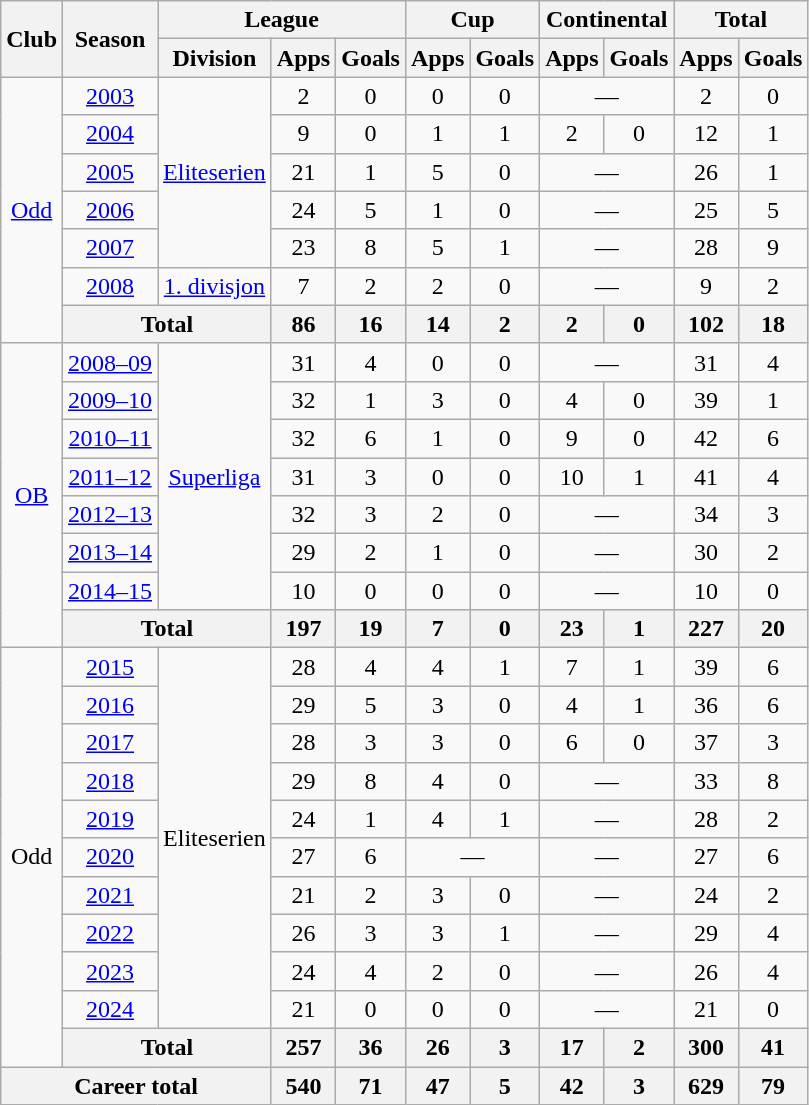<table class="wikitable" style="text-align: center;">
<tr>
<th rowspan="2">Club</th>
<th rowspan="2">Season</th>
<th colspan="3">League</th>
<th colspan="2">Cup</th>
<th colspan="2">Continental</th>
<th colspan="2">Total</th>
</tr>
<tr>
<th>Division</th>
<th>Apps</th>
<th>Goals</th>
<th>Apps</th>
<th>Goals</th>
<th>Apps</th>
<th>Goals</th>
<th>Apps</th>
<th>Goals</th>
</tr>
<tr>
<td rowspan="7" valign="center"><a href='#'>Odd</a></td>
<td><a href='#'>2003</a></td>
<td rowspan="5" valign="center"><a href='#'>Eliteserien</a></td>
<td>2</td>
<td>0</td>
<td>0</td>
<td>0</td>
<td colspan="2">—</td>
<td>2</td>
<td>0</td>
</tr>
<tr>
<td><a href='#'>2004</a></td>
<td>9</td>
<td>0</td>
<td>1</td>
<td>1</td>
<td>2</td>
<td>0</td>
<td>12</td>
<td>1</td>
</tr>
<tr>
<td><a href='#'>2005</a></td>
<td>21</td>
<td>1</td>
<td>5</td>
<td>0</td>
<td colspan="2">—</td>
<td>26</td>
<td>1</td>
</tr>
<tr>
<td><a href='#'>2006</a></td>
<td>24</td>
<td>5</td>
<td>1</td>
<td>0</td>
<td colspan="2">—</td>
<td>25</td>
<td>5</td>
</tr>
<tr>
<td><a href='#'>2007</a></td>
<td>23</td>
<td>8</td>
<td>5</td>
<td>1</td>
<td colspan="2">—</td>
<td>28</td>
<td>9</td>
</tr>
<tr>
<td><a href='#'>2008</a></td>
<td><a href='#'>1. divisjon</a></td>
<td>7</td>
<td>2</td>
<td>2</td>
<td>0</td>
<td colspan="2">—</td>
<td>9</td>
<td>2</td>
</tr>
<tr>
<th colspan="2">Total</th>
<th>86</th>
<th>16</th>
<th>14</th>
<th>2</th>
<th>2</th>
<th>0</th>
<th>102</th>
<th>18</th>
</tr>
<tr>
<td rowspan="8" valign="center"><a href='#'>OB</a></td>
<td><a href='#'>2008–09</a></td>
<td rowspan="7" valign="center"><a href='#'>Superliga</a></td>
<td>31</td>
<td>4</td>
<td>0</td>
<td>0</td>
<td colspan="2">—</td>
<td>31</td>
<td>4</td>
</tr>
<tr>
<td><a href='#'>2009–10</a></td>
<td>32</td>
<td>1</td>
<td>3</td>
<td>0</td>
<td>4</td>
<td>0</td>
<td>39</td>
<td>1</td>
</tr>
<tr>
<td><a href='#'>2010–11</a></td>
<td>32</td>
<td>6</td>
<td>1</td>
<td>0</td>
<td>9</td>
<td>0</td>
<td>42</td>
<td>6</td>
</tr>
<tr>
<td><a href='#'>2011–12</a></td>
<td>31</td>
<td>3</td>
<td>0</td>
<td>0</td>
<td>10</td>
<td>1</td>
<td>41</td>
<td>4</td>
</tr>
<tr>
<td><a href='#'>2012–13</a></td>
<td>32</td>
<td>3</td>
<td>2</td>
<td>0</td>
<td colspan="2">—</td>
<td>34</td>
<td>3</td>
</tr>
<tr>
<td><a href='#'>2013–14</a></td>
<td>29</td>
<td>2</td>
<td>1</td>
<td>0</td>
<td colspan="2">—</td>
<td>30</td>
<td>2</td>
</tr>
<tr>
<td><a href='#'>2014–15</a></td>
<td>10</td>
<td>0</td>
<td>0</td>
<td>0</td>
<td colspan="2">—</td>
<td>10</td>
<td>0</td>
</tr>
<tr>
<th colspan="2">Total</th>
<th>197</th>
<th>19</th>
<th>7</th>
<th>0</th>
<th>23</th>
<th>1</th>
<th>227</th>
<th>20</th>
</tr>
<tr>
<td rowspan="11" valign="center">Odd</td>
<td><a href='#'>2015</a></td>
<td rowspan="10" valign="center">Eliteserien</td>
<td>28</td>
<td>4</td>
<td>4</td>
<td>1</td>
<td>7</td>
<td>1</td>
<td>39</td>
<td>6</td>
</tr>
<tr>
<td><a href='#'>2016</a></td>
<td>29</td>
<td>5</td>
<td>3</td>
<td>0</td>
<td>4</td>
<td>1</td>
<td>36</td>
<td>6</td>
</tr>
<tr>
<td><a href='#'>2017</a></td>
<td>28</td>
<td>3</td>
<td>3</td>
<td>0</td>
<td>6</td>
<td>0</td>
<td>37</td>
<td>3</td>
</tr>
<tr>
<td><a href='#'>2018</a></td>
<td>29</td>
<td>8</td>
<td>4</td>
<td>0</td>
<td colspan="2">—</td>
<td>33</td>
<td>8</td>
</tr>
<tr>
<td><a href='#'>2019</a></td>
<td>24</td>
<td>1</td>
<td>4</td>
<td>1</td>
<td colspan="2">—</td>
<td>28</td>
<td>2</td>
</tr>
<tr>
<td><a href='#'>2020</a></td>
<td>27</td>
<td>6</td>
<td colspan="2">—</td>
<td colspan="2">—</td>
<td>27</td>
<td>6</td>
</tr>
<tr>
<td><a href='#'>2021</a></td>
<td>21</td>
<td>2</td>
<td>3</td>
<td>0</td>
<td colspan="2">—</td>
<td>24</td>
<td>2</td>
</tr>
<tr>
<td><a href='#'>2022</a></td>
<td>26</td>
<td>3</td>
<td>3</td>
<td>1</td>
<td colspan="2">—</td>
<td>29</td>
<td>4</td>
</tr>
<tr>
<td><a href='#'>2023</a></td>
<td>24</td>
<td>4</td>
<td>2</td>
<td>0</td>
<td colspan="2">—</td>
<td>26</td>
<td>4</td>
</tr>
<tr>
<td><a href='#'>2024</a></td>
<td>21</td>
<td>0</td>
<td>0</td>
<td>0</td>
<td colspan="2">—</td>
<td>21</td>
<td>0</td>
</tr>
<tr>
<th colspan="2">Total</th>
<th>257</th>
<th>36</th>
<th>26</th>
<th>3</th>
<th>17</th>
<th>2</th>
<th>300</th>
<th>41</th>
</tr>
<tr>
<th colspan="3">Career total</th>
<th>540</th>
<th>71</th>
<th>47</th>
<th>5</th>
<th>42</th>
<th>3</th>
<th>629</th>
<th>79</th>
</tr>
</table>
